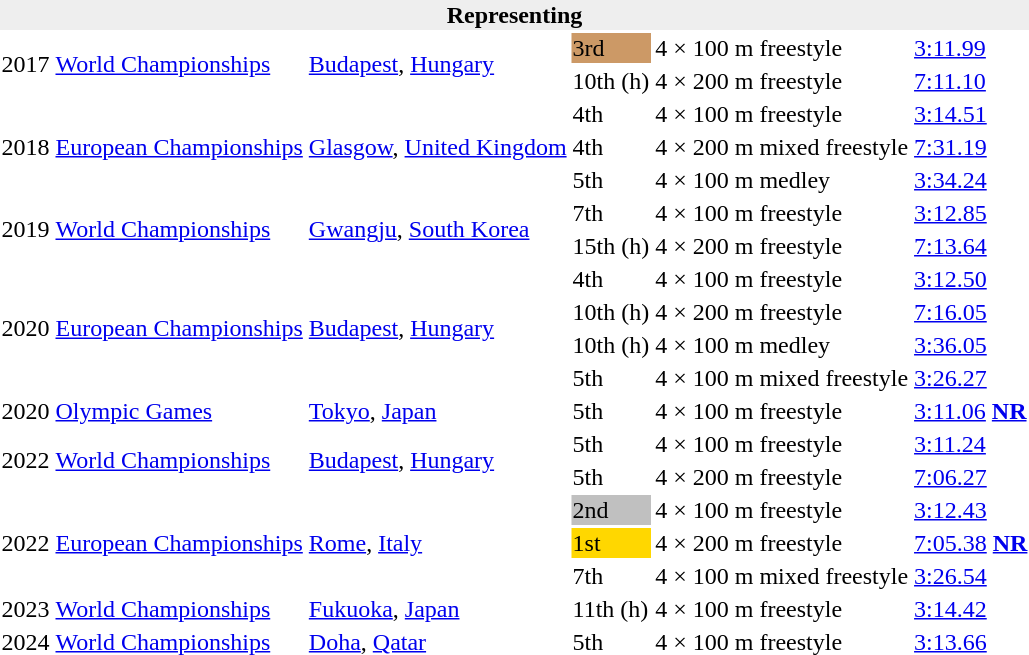<table>
<tr>
<th bgcolor="#eeeeee" colspan="6">Representing </th>
</tr>
<tr>
<td rowspan=2>2017</td>
<td rowspan=2><a href='#'>World Championships</a></td>
<td rowspan=2 align=left> <a href='#'>Budapest</a>, <a href='#'>Hungary</a></td>
<td bgcolor="cc9966">3rd</td>
<td>4 × 100 m freestyle</td>
<td><a href='#'>3:11.99</a></td>
</tr>
<tr>
<td>10th (h)</td>
<td>4 × 200 m freestyle</td>
<td><a href='#'>7:11.10</a></td>
</tr>
<tr>
<td rowspan="3">2018</td>
<td rowspan="3"><a href='#'>European Championships</a></td>
<td rowspan="3" align=left> <a href='#'>Glasgow</a>, <a href='#'>United Kingdom</a></td>
<td>4th</td>
<td>4 × 100 m freestyle</td>
<td><a href='#'>3:14.51</a></td>
</tr>
<tr>
<td>4th</td>
<td>4 × 200 m mixed freestyle</td>
<td><a href='#'>7:31.19</a></td>
</tr>
<tr>
<td>5th</td>
<td>4 × 100 m medley</td>
<td><a href='#'>3:34.24</a></td>
</tr>
<tr>
<td rowspan=2>2019</td>
<td rowspan=2><a href='#'>World Championships</a></td>
<td rowspan=2 align=left> <a href='#'>Gwangju</a>, <a href='#'>South Korea</a></td>
<td>7th</td>
<td>4 × 100 m freestyle</td>
<td><a href='#'>3:12.85</a></td>
</tr>
<tr>
<td>15th (h)</td>
<td>4 × 200 m freestyle</td>
<td><a href='#'>7:13.64</a></td>
</tr>
<tr>
<td rowspan="4">2020</td>
<td rowspan="4"><a href='#'>European Championships</a></td>
<td rowspan="4" align=left> <a href='#'>Budapest</a>, <a href='#'>Hungary</a></td>
<td>4th</td>
<td>4 × 100 m freestyle</td>
<td><a href='#'>3:12.50</a></td>
</tr>
<tr>
<td>10th (h)</td>
<td>4 × 200 m freestyle</td>
<td><a href='#'>7:16.05</a></td>
</tr>
<tr>
<td>10th (h)</td>
<td>4 × 100 m medley</td>
<td><a href='#'>3:36.05</a></td>
</tr>
<tr>
<td>5th</td>
<td>4 × 100 m mixed freestyle</td>
<td><a href='#'>3:26.27</a></td>
</tr>
<tr>
<td rowspan="1">2020</td>
<td rowspan="1"><a href='#'>Olympic Games</a></td>
<td rowspan="1" align=left> <a href='#'>Tokyo</a>, <a href='#'>Japan</a></td>
<td>5th</td>
<td>4 × 100 m freestyle</td>
<td><a href='#'>3:11.06</a> <strong><a href='#'>NR</a></strong></td>
</tr>
<tr>
<td rowspan=2>2022</td>
<td rowspan=2><a href='#'>World Championships</a></td>
<td rowspan=2 align=left> <a href='#'>Budapest</a>, <a href='#'>Hungary</a></td>
<td>5th</td>
<td>4 × 100 m freestyle</td>
<td><a href='#'>3:11.24</a></td>
</tr>
<tr>
<td>5th</td>
<td>4 × 200 m freestyle</td>
<td><a href='#'>7:06.27</a></td>
</tr>
<tr>
<td rowspan="3">2022</td>
<td rowspan="3"><a href='#'>European Championships</a></td>
<td rowspan="3" align=left> <a href='#'>Rome</a>, <a href='#'>Italy</a></td>
<td bgcolor=silver>2nd</td>
<td>4 × 100 m freestyle</td>
<td><a href='#'>3:12.43</a></td>
</tr>
<tr>
<td bgcolor=gold>1st</td>
<td>4 × 200 m freestyle</td>
<td><a href='#'>7:05.38</a> <strong><a href='#'>NR</a></strong></td>
</tr>
<tr>
<td>7th</td>
<td>4 × 100 m mixed freestyle</td>
<td><a href='#'>3:26.54</a></td>
</tr>
<tr>
<td rowspan=1>2023</td>
<td rowspan=1><a href='#'>World Championships</a></td>
<td rowspan=1 align=left> <a href='#'>Fukuoka</a>, <a href='#'>Japan</a></td>
<td>11th (h)</td>
<td>4 × 100 m freestyle</td>
<td><a href='#'>3:14.42</a></td>
</tr>
<tr>
<td rowspan=1>2024</td>
<td rowspan=1><a href='#'>World Championships</a></td>
<td rowspan=1 align=left> <a href='#'>Doha</a>, <a href='#'>Qatar</a></td>
<td>5th</td>
<td>4 × 100 m freestyle</td>
<td><a href='#'>3:13.66</a></td>
</tr>
</table>
